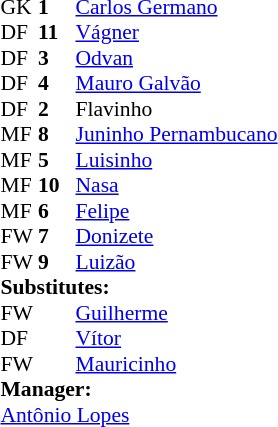<table style="font-size:90%; margin:0.2em auto;" cellspacing="0" cellpadding="0">
<tr>
<th width="25"></th>
<th width="25"></th>
</tr>
<tr>
<td>GK</td>
<td><strong>1</strong></td>
<td> <a href='#'>Carlos Germano</a></td>
</tr>
<tr>
<td>DF</td>
<td><strong>11</strong></td>
<td> <a href='#'>Vágner</a></td>
</tr>
<tr>
<td>DF</td>
<td><strong>3</strong></td>
<td> <a href='#'>Odvan</a></td>
</tr>
<tr>
<td>DF</td>
<td><strong>4</strong></td>
<td> <a href='#'>Mauro Galvão</a></td>
</tr>
<tr>
<td>DF</td>
<td><strong>2</strong></td>
<td> Flavinho</td>
<td></td>
<td></td>
</tr>
<tr>
<td>MF</td>
<td><strong>8</strong></td>
<td> <a href='#'>Juninho Pernambucano</a></td>
<td></td>
<td></td>
</tr>
<tr>
<td>MF</td>
<td><strong>5</strong></td>
<td> <a href='#'>Luisinho</a></td>
</tr>
<tr>
<td>MF</td>
<td><strong>10</strong></td>
<td> <a href='#'>Nasa</a></td>
<td></td>
</tr>
<tr>
<td>MF</td>
<td><strong>6</strong></td>
<td> <a href='#'>Felipe</a></td>
</tr>
<tr>
<td>FW</td>
<td><strong>7</strong></td>
<td> <a href='#'>Donizete</a></td>
</tr>
<tr>
<td>FW</td>
<td><strong>9</strong></td>
<td> <a href='#'>Luizão</a></td>
<td></td>
<td></td>
</tr>
<tr>
<td colspan=3><strong>Substitutes:</strong></td>
</tr>
<tr>
<td>FW</td>
<td></td>
<td> <a href='#'>Guilherme</a></td>
<td></td>
<td></td>
</tr>
<tr>
<td>DF</td>
<td></td>
<td> <a href='#'>Vítor</a></td>
<td></td>
<td></td>
</tr>
<tr>
<td>FW</td>
<td></td>
<td> <a href='#'>Mauricinho</a></td>
<td></td>
<td></td>
</tr>
<tr>
<td colspan=3><strong>Manager:</strong></td>
</tr>
<tr>
<td colspan=4> <a href='#'>Antônio Lopes</a></td>
</tr>
</table>
